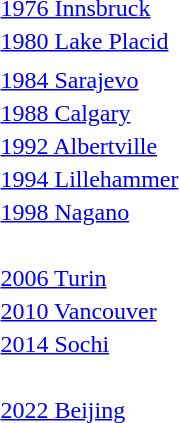<table>
<tr valign="top">
<td><a href='#'>1976 Innsbruck</a><br></td>
<td></td>
<td></td>
<td></td>
</tr>
<tr valign="top">
<td rowspan=2><a href='#'>1980 Lake Placid</a><br></td>
<td rowspan=2></td>
<td rowspan=2></td>
<td></td>
</tr>
<tr>
</tr>
<tr>
<td></td>
</tr>
<tr valign="top">
<td><a href='#'>1984 Sarajevo</a><br></td>
<td></td>
<td></td>
<td></td>
</tr>
<tr valign="top">
<td><a href='#'>1988 Calgary</a><br></td>
<td></td>
<td></td>
<td></td>
</tr>
<tr valign="top">
<td><a href='#'>1992 Albertville</a><br></td>
<td></td>
<td></td>
<td></td>
</tr>
<tr>
<td><a href='#'>1994 Lillehammer</a><br></td>
<td></td>
<td></td>
<td></td>
</tr>
<tr>
<td><a href='#'>1998 Nagano</a><br></td>
<td></td>
<td></td>
<td></td>
</tr>
<tr valign="top">
<td><br></td>
<td></td>
<td></td>
<td></td>
</tr>
<tr valign="top">
<td><a href='#'>2006 Turin</a><br></td>
<td></td>
<td></td>
<td></td>
</tr>
<tr valign="top">
<td><a href='#'>2010 Vancouver</a><br></td>
<td></td>
<td></td>
<td></td>
</tr>
<tr valign="top">
<td><a href='#'>2014 Sochi</a><br></td>
<td></td>
<td></td>
<td></td>
</tr>
<tr valign="top">
<td><br></td>
<td></td>
<td></td>
<td></td>
</tr>
<tr>
<td><a href='#'>2022 Beijing</a> <br></td>
<td></td>
<td></td>
<td></td>
</tr>
<tr>
</tr>
</table>
